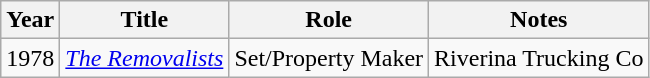<table class=wikitable>
<tr>
<th>Year</th>
<th>Title</th>
<th>Role</th>
<th>Notes</th>
</tr>
<tr>
<td>1978</td>
<td><em><a href='#'>The Removalists</a></em></td>
<td>Set/Property Maker</td>
<td>Riverina Trucking Co</td>
</tr>
</table>
